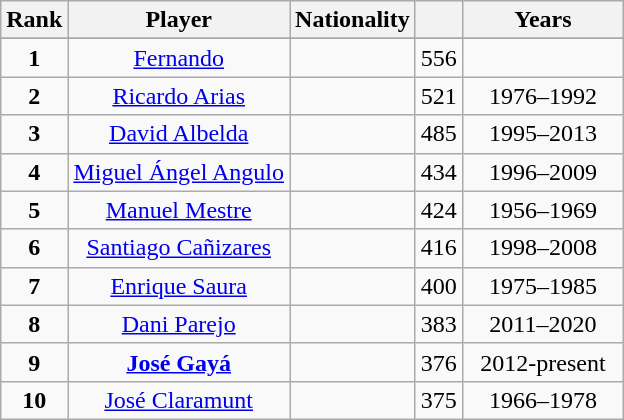<table class="wikitable" style="text-align:center;margin-left:1em">
<tr>
<th scope=col>Rank</th>
<th scope=col>Player</th>
<th scope=col>Nationality</th>
<th scope=col></th>
<th width=100px>Years</th>
</tr>
<tr>
</tr>
<tr>
<td align="center"><strong>1</strong></td>
<td><a href='#'>Fernando</a></td>
<td align=center></td>
<td align=center>556</td>
<td align=center></td>
</tr>
<tr>
<td align="center"><strong>2</strong></td>
<td><a href='#'>Ricardo Arias</a></td>
<td align=center></td>
<td align=center>521</td>
<td align=center>1976–1992</td>
</tr>
<tr>
<td align="center"><strong>3</strong></td>
<td><a href='#'>David Albelda</a></td>
<td align=center></td>
<td align=center>485</td>
<td align=center>1995–2013</td>
</tr>
<tr>
<td align="center"><strong>4</strong></td>
<td><a href='#'>Miguel Ángel Angulo</a></td>
<td align=center></td>
<td align=center>434</td>
<td align=center>1996–2009</td>
</tr>
<tr>
<td align="center"><strong>5</strong></td>
<td><a href='#'>Manuel Mestre</a></td>
<td align=center></td>
<td align=center>424</td>
<td align=center>1956–1969</td>
</tr>
<tr>
<td align="center"><strong>6</strong></td>
<td><a href='#'>Santiago Cañizares</a></td>
<td align=center></td>
<td align=center>416</td>
<td align=center>1998–2008</td>
</tr>
<tr>
<td align="center"><strong>7</strong></td>
<td><a href='#'>Enrique Saura</a></td>
<td align=center></td>
<td align=center>400</td>
<td align=center>1975–1985</td>
</tr>
<tr>
<td align="center"><strong>8</strong></td>
<td><a href='#'>Dani Parejo</a></td>
<td align=center></td>
<td align=center>383</td>
<td align=center>2011–2020</td>
</tr>
<tr>
<td align="center"><strong>9</strong></td>
<td><strong><a href='#'>José Gayá</a></strong></td>
<td align=center></td>
<td align=center>376</td>
<td align=center>2012-present</td>
</tr>
<tr>
<td align="center"><strong>10</strong></td>
<td><a href='#'>José Claramunt</a></td>
<td align=center></td>
<td align=center>375</td>
<td align=center>1966–1978</td>
</tr>
</table>
